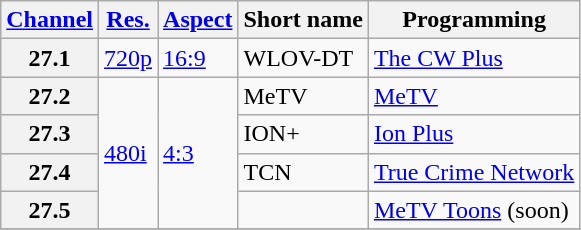<table class="wikitable">
<tr>
<th><a href='#'>Channel</a></th>
<th><a href='#'>Res.</a></th>
<th><a href='#'>Aspect</a></th>
<th>Short name</th>
<th>Programming</th>
</tr>
<tr>
<th scope = "row">27.1</th>
<td><a href='#'>720p</a></td>
<td><a href='#'>16:9</a></td>
<td>WLOV-DT</td>
<td><a href='#'>The CW Plus</a></td>
</tr>
<tr>
<th scope = "row">27.2</th>
<td rowspan=4><a href='#'>480i</a></td>
<td rowspan=4><a href='#'>4:3</a></td>
<td>MeTV</td>
<td><a href='#'>MeTV</a></td>
</tr>
<tr>
<th scope = "row">27.3</th>
<td>ION+</td>
<td><a href='#'>Ion Plus</a></td>
</tr>
<tr>
<th scope = "row">27.4</th>
<td>TCN</td>
<td><a href='#'>True Crime Network</a></td>
</tr>
<tr>
<th scope = "row">27.5</th>
<td></td>
<td><a href='#'>MeTV Toons</a> (soon)</td>
</tr>
<tr>
</tr>
</table>
